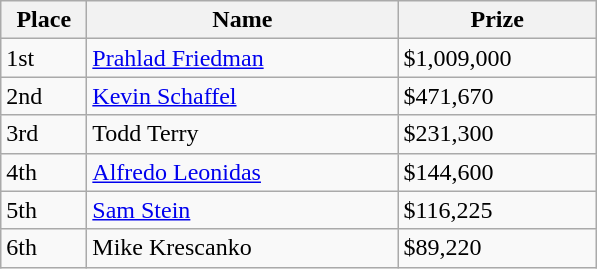<table class="wikitable">
<tr>
<th width="50">Place</th>
<th width="200">Name</th>
<th width="125">Prize</th>
</tr>
<tr>
<td>1st</td>
<td><a href='#'>Prahlad Friedman</a></td>
<td>$1,009,000</td>
</tr>
<tr>
<td>2nd</td>
<td><a href='#'>Kevin Schaffel</a></td>
<td>$471,670</td>
</tr>
<tr>
<td>3rd</td>
<td>Todd Terry</td>
<td>$231,300</td>
</tr>
<tr>
<td>4th</td>
<td><a href='#'>Alfredo Leonidas</a></td>
<td>$144,600</td>
</tr>
<tr>
<td>5th</td>
<td><a href='#'>Sam Stein</a></td>
<td>$116,225</td>
</tr>
<tr>
<td>6th</td>
<td>Mike Krescanko</td>
<td>$89,220</td>
</tr>
</table>
